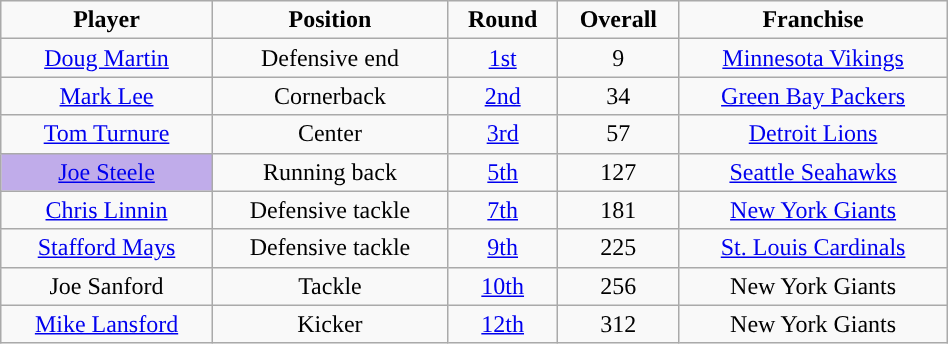<table class="wikitable" width="50%">
<tr align="center">
<td><strong>Player</strong></td>
<td><strong>Position</strong></td>
<td><strong>Round</strong></td>
<td><strong>Overall</strong></td>
<td><strong>Franchise</strong></td>
</tr>
<tr align="center" bgcolor="">
<td><a href='#'>Doug Martin</a></td>
<td>Defensive end</td>
<td><a href='#'>1st</a></td>
<td>9</td>
<td><a href='#'>Minnesota Vikings</a></td>
</tr>
<tr align="center" bgcolor="">
<td><a href='#'>Mark Lee</a></td>
<td>Cornerback</td>
<td><a href='#'>2nd</a></td>
<td>34</td>
<td><a href='#'>Green Bay Packers</a></td>
</tr>
<tr align="center" bgcolor="">
<td><a href='#'>Tom Turnure</a></td>
<td>Center</td>
<td><a href='#'>3rd</a></td>
<td>57</td>
<td><a href='#'>Detroit Lions</a></td>
</tr>
<tr align="center" bgcolor="">
<td bgcolor="C0ACEA"><a href='#'>Joe Steele</a></td>
<td>Running back</td>
<td><a href='#'>5th</a></td>
<td>127</td>
<td><a href='#'>Seattle Seahawks</a></td>
</tr>
<tr align="center" bgcolor="">
<td><a href='#'>Chris Linnin</a></td>
<td>Defensive tackle</td>
<td><a href='#'>7th</a></td>
<td>181</td>
<td><a href='#'>New York Giants</a></td>
</tr>
<tr align="center" bgcolor="">
<td><a href='#'>Stafford Mays</a></td>
<td>Defensive tackle</td>
<td><a href='#'>9th</a></td>
<td>225</td>
<td><a href='#'>St. Louis Cardinals</a></td>
</tr>
<tr align="center" bgcolor="">
<td>Joe Sanford</td>
<td>Tackle</td>
<td><a href='#'>10th</a></td>
<td>256</td>
<td>New York Giants</td>
</tr>
<tr align="center" bgcolor="">
<td><a href='#'>Mike Lansford</a></td>
<td>Kicker</td>
<td><a href='#'>12th</a></td>
<td>312</td>
<td>New York Giants</td>
</tr>
</table>
